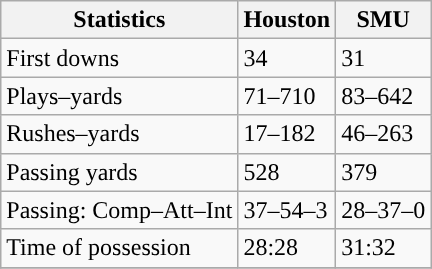<table class="wikitable" style="float: left;">
<tr>
<th>Statistics</th>
<th>Houston</th>
<th>SMU</th>
</tr>
<tr>
<td>First downs</td>
<td>34</td>
<td>31</td>
</tr>
<tr>
<td>Plays–yards</td>
<td>71–710</td>
<td>83–642</td>
</tr>
<tr>
<td>Rushes–yards</td>
<td>17–182</td>
<td>46–263</td>
</tr>
<tr>
<td>Passing yards</td>
<td>528</td>
<td>379</td>
</tr>
<tr>
<td>Passing: Comp–Att–Int</td>
<td>37–54–3</td>
<td>28–37–0</td>
</tr>
<tr>
<td>Time of possession</td>
<td>28:28</td>
<td>31:32</td>
</tr>
<tr>
</tr>
</table>
